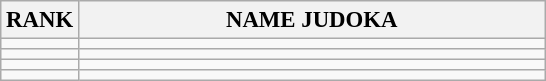<table class="wikitable" style="font-size:95%;">
<tr>
<th>RANK</th>
<th align="left" style="width: 20em">NAME JUDOKA</th>
</tr>
<tr>
<td align="center"></td>
<td></td>
</tr>
<tr>
<td align="center"></td>
<td></td>
</tr>
<tr>
<td align="center"></td>
<td></td>
</tr>
<tr>
<td align="center"></td>
<td></td>
</tr>
</table>
